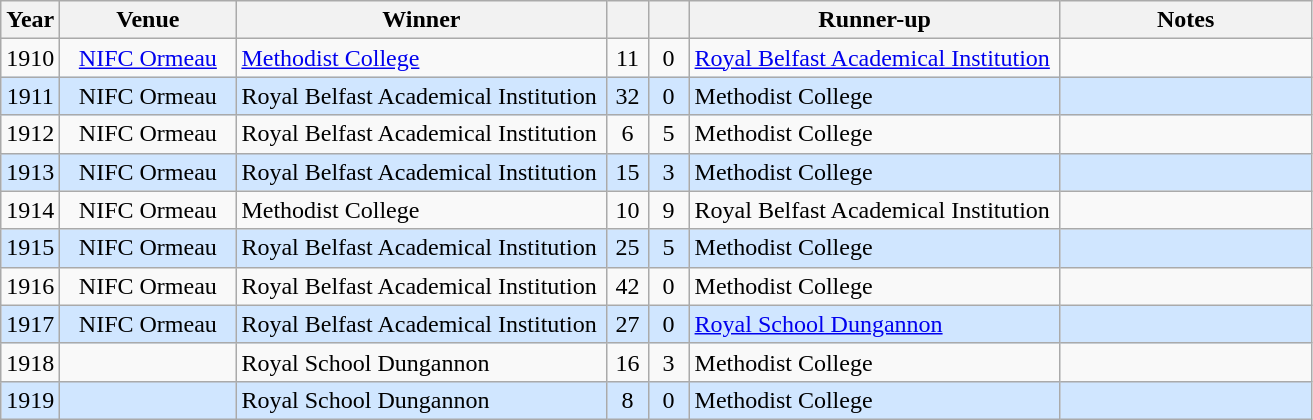<table class="wikitable">
<tr>
<th>Year</th>
<th>Venue</th>
<th>Winner</th>
<th></th>
<th></th>
<th>Runner-up</th>
<th>Notes</th>
</tr>
<tr>
<td align="center">1910</td>
<td width=110 align="center"><a href='#'>NIFC Ormeau</a></td>
<td width=240><a href='#'>Methodist College</a></td>
<td width=20 align="center">11</td>
<td width=20 align="center">0</td>
<td width=240><a href='#'>Royal Belfast Academical Institution</a></td>
<td width=160></td>
</tr>
<tr style="background: #D0E6FF;">
<td align="center">1911</td>
<td align="center">NIFC Ormeau</td>
<td>Royal Belfast Academical Institution</td>
<td align="center">32</td>
<td align="center">0</td>
<td>Methodist College</td>
<td></td>
</tr>
<tr>
<td align="center">1912</td>
<td align="center">NIFC Ormeau</td>
<td>Royal Belfast Academical Institution</td>
<td align="center">6</td>
<td align="center">5</td>
<td>Methodist College</td>
<td></td>
</tr>
<tr style="background: #D0E6FF;">
<td align="center">1913</td>
<td align="center">NIFC Ormeau</td>
<td>Royal Belfast Academical Institution</td>
<td align="center">15</td>
<td align="center">3</td>
<td>Methodist College</td>
<td></td>
</tr>
<tr>
<td align="center">1914</td>
<td align="center">NIFC Ormeau</td>
<td>Methodist College</td>
<td align="center">10</td>
<td align="center">9</td>
<td>Royal Belfast Academical Institution</td>
<td></td>
</tr>
<tr style="background: #D0E6FF;">
<td align="center">1915</td>
<td align="center">NIFC Ormeau</td>
<td>Royal Belfast Academical Institution</td>
<td align="center">25</td>
<td align="center">5</td>
<td>Methodist College</td>
<td></td>
</tr>
<tr>
<td align="center">1916</td>
<td align="center">NIFC Ormeau</td>
<td>Royal Belfast Academical Institution</td>
<td align="center">42</td>
<td align="center">0</td>
<td>Methodist College</td>
<td></td>
</tr>
<tr style="background: #D0E6FF;">
<td align="center">1917</td>
<td align="center">NIFC Ormeau</td>
<td>Royal Belfast Academical Institution</td>
<td align="center">27</td>
<td align="center">0</td>
<td><a href='#'>Royal School Dungannon</a></td>
<td></td>
</tr>
<tr>
<td align="center">1918</td>
<td></td>
<td>Royal School Dungannon</td>
<td align="center">16</td>
<td align="center">3</td>
<td>Methodist College</td>
<td></td>
</tr>
<tr style="background: #D0E6FF;">
<td align="center">1919</td>
<td></td>
<td>Royal School Dungannon</td>
<td align="center">8</td>
<td align="center">0</td>
<td>Methodist College</td>
<td></td>
</tr>
</table>
